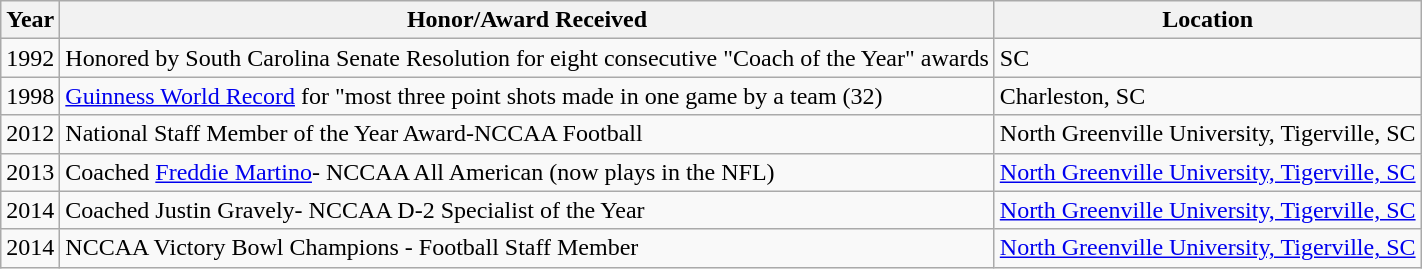<table class="wikitable">
<tr>
<th>Year</th>
<th>Honor/Award Received</th>
<th>Location</th>
</tr>
<tr>
<td>1992</td>
<td>Honored by South Carolina Senate Resolution for eight consecutive "Coach of the Year" awards</td>
<td>SC</td>
</tr>
<tr>
<td>1998</td>
<td><a href='#'>Guinness World Record</a> for "most three point shots made in one game by a team (32)</td>
<td>Charleston, SC</td>
</tr>
<tr>
<td>2012</td>
<td>National Staff Member of the Year Award-NCCAA Football</td>
<td>North Greenville University, Tigerville, SC</td>
</tr>
<tr>
<td>2013</td>
<td>Coached <a href='#'>Freddie Martino</a>- NCCAA All American (now plays in the NFL)</td>
<td><a href='#'>North Greenville University, Tigerville, SC</a></td>
</tr>
<tr>
<td>2014</td>
<td>Coached Justin Gravely- NCCAA D-2 Specialist of the Year</td>
<td><a href='#'>North Greenville University, Tigerville, SC</a></td>
</tr>
<tr>
<td>2014</td>
<td>NCCAA Victory Bowl Champions - Football Staff Member</td>
<td><a href='#'>North Greenville University, Tigerville, SC</a></td>
</tr>
</table>
